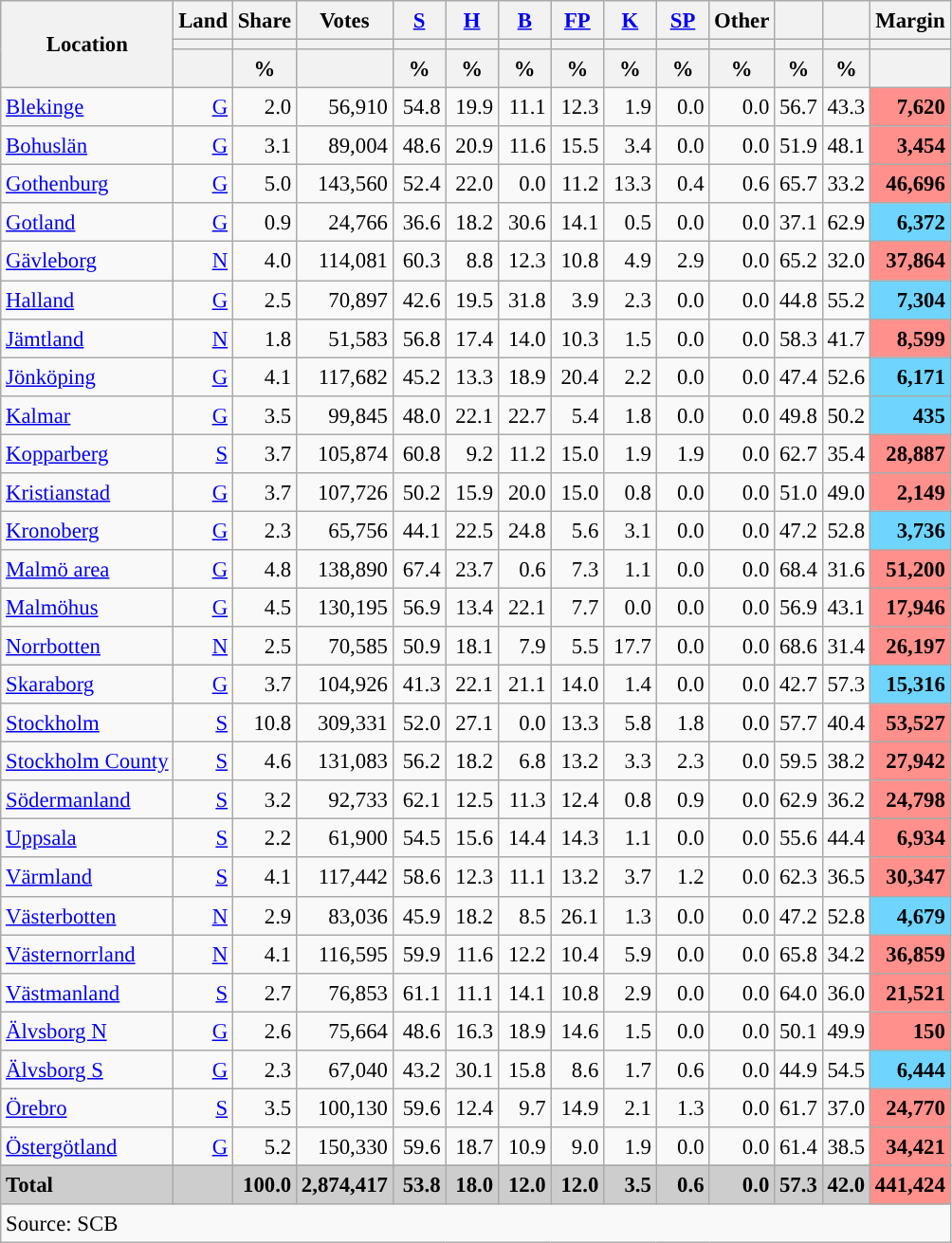<table class="wikitable sortable" style="text-align:right; font-size:95%; line-height:20px;">
<tr>
<th rowspan="3">Location</th>
<th>Land</th>
<th>Share</th>
<th>Votes</th>
<th width="30px" class="unsortable"><a href='#'>S</a></th>
<th width="30px" class="unsortable"><a href='#'>H</a></th>
<th width="30px" class="unsortable"><a href='#'>B</a></th>
<th width="30px" class="unsortable"><a href='#'>FP</a></th>
<th width="30px" class="unsortable"><a href='#'>K</a></th>
<th width="30px" class="unsortable"><a href='#'>SP</a></th>
<th width="30px" class="unsortable">Other</th>
<th></th>
<th></th>
<th>Margin</th>
</tr>
<tr>
<th></th>
<th></th>
<th></th>
<th style="background:"></th>
<th style="background:"></th>
<th style="background:"></th>
<th style="background:"></th>
<th style="background:"></th>
<th style="background:"></th>
<th style="background:"></th>
<th style="background:"></th>
<th style="background:"></th>
<th></th>
</tr>
<tr>
<th></th>
<th data-sort-type="number">%</th>
<th></th>
<th data-sort-type="number">%</th>
<th data-sort-type="number">%</th>
<th data-sort-type="number">%</th>
<th data-sort-type="number">%</th>
<th data-sort-type="number">%</th>
<th data-sort-type="number">%</th>
<th data-sort-type="number">%</th>
<th data-sort-type="number">%</th>
<th data-sort-type="number">%</th>
<th></th>
</tr>
<tr>
<td align=left><a href='#'>Blekinge</a></td>
<td><a href='#'>G</a></td>
<td>2.0</td>
<td>56,910</td>
<td>54.8</td>
<td>19.9</td>
<td>11.1</td>
<td>12.3</td>
<td>1.9</td>
<td>0.0</td>
<td>0.0</td>
<td>56.7</td>
<td>43.3</td>
<td bgcolor=#ff908c><strong>7,620</strong></td>
</tr>
<tr>
<td align=left><a href='#'>Bohuslän</a></td>
<td><a href='#'>G</a></td>
<td>3.1</td>
<td>89,004</td>
<td>48.6</td>
<td>20.9</td>
<td>11.6</td>
<td>15.5</td>
<td>3.4</td>
<td>0.0</td>
<td>0.0</td>
<td>51.9</td>
<td>48.1</td>
<td bgcolor=#ff908c><strong>3,454</strong></td>
</tr>
<tr>
<td align=left><a href='#'>Gothenburg</a></td>
<td><a href='#'>G</a></td>
<td>5.0</td>
<td>143,560</td>
<td>52.4</td>
<td>22.0</td>
<td>0.0</td>
<td>11.2</td>
<td>13.3</td>
<td>0.4</td>
<td>0.6</td>
<td>65.7</td>
<td>33.2</td>
<td bgcolor=#ff908c><strong>46,696</strong></td>
</tr>
<tr>
<td align=left><a href='#'>Gotland</a></td>
<td><a href='#'>G</a></td>
<td>0.9</td>
<td>24,766</td>
<td>36.6</td>
<td>18.2</td>
<td>30.6</td>
<td>14.1</td>
<td>0.5</td>
<td>0.0</td>
<td>0.0</td>
<td>37.1</td>
<td>62.9</td>
<td bgcolor=#6fd5fe><strong>6,372</strong></td>
</tr>
<tr>
<td align=left><a href='#'>Gävleborg</a></td>
<td><a href='#'>N</a></td>
<td>4.0</td>
<td>114,081</td>
<td>60.3</td>
<td>8.8</td>
<td>12.3</td>
<td>10.8</td>
<td>4.9</td>
<td>2.9</td>
<td>0.0</td>
<td>65.2</td>
<td>32.0</td>
<td bgcolor=#ff908c><strong>37,864</strong></td>
</tr>
<tr>
<td align=left><a href='#'>Halland</a></td>
<td><a href='#'>G</a></td>
<td>2.5</td>
<td>70,897</td>
<td>42.6</td>
<td>19.5</td>
<td>31.8</td>
<td>3.9</td>
<td>2.3</td>
<td>0.0</td>
<td>0.0</td>
<td>44.8</td>
<td>55.2</td>
<td bgcolor=#6fd5fe><strong>7,304</strong></td>
</tr>
<tr>
<td align=left><a href='#'>Jämtland</a></td>
<td><a href='#'>N</a></td>
<td>1.8</td>
<td>51,583</td>
<td>56.8</td>
<td>17.4</td>
<td>14.0</td>
<td>10.3</td>
<td>1.5</td>
<td>0.0</td>
<td>0.0</td>
<td>58.3</td>
<td>41.7</td>
<td bgcolor=#ff908c><strong>8,599</strong></td>
</tr>
<tr>
<td align=left><a href='#'>Jönköping</a></td>
<td><a href='#'>G</a></td>
<td>4.1</td>
<td>117,682</td>
<td>45.2</td>
<td>13.3</td>
<td>18.9</td>
<td>20.4</td>
<td>2.2</td>
<td>0.0</td>
<td>0.0</td>
<td>47.4</td>
<td>52.6</td>
<td bgcolor=#6fd5fe><strong>6,171</strong></td>
</tr>
<tr>
<td align=left><a href='#'>Kalmar</a></td>
<td><a href='#'>G</a></td>
<td>3.5</td>
<td>99,845</td>
<td>48.0</td>
<td>22.1</td>
<td>22.7</td>
<td>5.4</td>
<td>1.8</td>
<td>0.0</td>
<td>0.0</td>
<td>49.8</td>
<td>50.2</td>
<td bgcolor=#6fd5fe><strong>435</strong></td>
</tr>
<tr>
<td align=left><a href='#'>Kopparberg</a></td>
<td><a href='#'>S</a></td>
<td>3.7</td>
<td>105,874</td>
<td>60.8</td>
<td>9.2</td>
<td>11.2</td>
<td>15.0</td>
<td>1.9</td>
<td>1.9</td>
<td>0.0</td>
<td>62.7</td>
<td>35.4</td>
<td bgcolor=#ff908c><strong>28,887</strong></td>
</tr>
<tr>
<td align=left><a href='#'>Kristianstad</a></td>
<td><a href='#'>G</a></td>
<td>3.7</td>
<td>107,726</td>
<td>50.2</td>
<td>15.9</td>
<td>20.0</td>
<td>15.0</td>
<td>0.8</td>
<td>0.0</td>
<td>0.0</td>
<td>51.0</td>
<td>49.0</td>
<td bgcolor=#ff908c><strong>2,149</strong></td>
</tr>
<tr>
<td align=left><a href='#'>Kronoberg</a></td>
<td><a href='#'>G</a></td>
<td>2.3</td>
<td>65,756</td>
<td>44.1</td>
<td>22.5</td>
<td>24.8</td>
<td>5.6</td>
<td>3.1</td>
<td>0.0</td>
<td>0.0</td>
<td>47.2</td>
<td>52.8</td>
<td bgcolor=#6fd5fe><strong>3,736</strong></td>
</tr>
<tr>
<td align=left><a href='#'>Malmö area</a></td>
<td><a href='#'>G</a></td>
<td>4.8</td>
<td>138,890</td>
<td>67.4</td>
<td>23.7</td>
<td>0.6</td>
<td>7.3</td>
<td>1.1</td>
<td>0.0</td>
<td>0.0</td>
<td>68.4</td>
<td>31.6</td>
<td bgcolor=#ff908c><strong>51,200</strong></td>
</tr>
<tr>
<td align=left><a href='#'>Malmöhus</a></td>
<td><a href='#'>G</a></td>
<td>4.5</td>
<td>130,195</td>
<td>56.9</td>
<td>13.4</td>
<td>22.1</td>
<td>7.7</td>
<td>0.0</td>
<td>0.0</td>
<td>0.0</td>
<td>56.9</td>
<td>43.1</td>
<td bgcolor=#ff908c><strong>17,946</strong></td>
</tr>
<tr>
<td align=left><a href='#'>Norrbotten</a></td>
<td><a href='#'>N</a></td>
<td>2.5</td>
<td>70,585</td>
<td>50.9</td>
<td>18.1</td>
<td>7.9</td>
<td>5.5</td>
<td>17.7</td>
<td>0.0</td>
<td>0.0</td>
<td>68.6</td>
<td>31.4</td>
<td bgcolor=#ff908c><strong>26,197</strong></td>
</tr>
<tr>
<td align=left><a href='#'>Skaraborg</a></td>
<td><a href='#'>G</a></td>
<td>3.7</td>
<td>104,926</td>
<td>41.3</td>
<td>22.1</td>
<td>21.1</td>
<td>14.0</td>
<td>1.4</td>
<td>0.0</td>
<td>0.0</td>
<td>42.7</td>
<td>57.3</td>
<td bgcolor=#6fd5fe><strong>15,316</strong></td>
</tr>
<tr>
<td align=left><a href='#'>Stockholm</a></td>
<td><a href='#'>S</a></td>
<td>10.8</td>
<td>309,331</td>
<td>52.0</td>
<td>27.1</td>
<td>0.0</td>
<td>13.3</td>
<td>5.8</td>
<td>1.8</td>
<td>0.0</td>
<td>57.7</td>
<td>40.4</td>
<td bgcolor=#ff908c><strong>53,527</strong></td>
</tr>
<tr>
<td align=left><a href='#'>Stockholm County</a></td>
<td><a href='#'>S</a></td>
<td>4.6</td>
<td>131,083</td>
<td>56.2</td>
<td>18.2</td>
<td>6.8</td>
<td>13.2</td>
<td>3.3</td>
<td>2.3</td>
<td>0.0</td>
<td>59.5</td>
<td>38.2</td>
<td bgcolor=#ff908c><strong>27,942</strong></td>
</tr>
<tr>
<td align=left><a href='#'>Södermanland</a></td>
<td><a href='#'>S</a></td>
<td>3.2</td>
<td>92,733</td>
<td>62.1</td>
<td>12.5</td>
<td>11.3</td>
<td>12.4</td>
<td>0.8</td>
<td>0.9</td>
<td>0.0</td>
<td>62.9</td>
<td>36.2</td>
<td bgcolor=#ff908c><strong>24,798</strong></td>
</tr>
<tr>
<td align=left><a href='#'>Uppsala</a></td>
<td><a href='#'>S</a></td>
<td>2.2</td>
<td>61,900</td>
<td>54.5</td>
<td>15.6</td>
<td>14.4</td>
<td>14.3</td>
<td>1.1</td>
<td>0.0</td>
<td>0.0</td>
<td>55.6</td>
<td>44.4</td>
<td bgcolor=#ff908c><strong>6,934</strong></td>
</tr>
<tr>
<td align=left><a href='#'>Värmland</a></td>
<td><a href='#'>S</a></td>
<td>4.1</td>
<td>117,442</td>
<td>58.6</td>
<td>12.3</td>
<td>11.1</td>
<td>13.2</td>
<td>3.7</td>
<td>1.2</td>
<td>0.0</td>
<td>62.3</td>
<td>36.5</td>
<td bgcolor=#ff908c><strong>30,347</strong></td>
</tr>
<tr>
<td align=left><a href='#'>Västerbotten</a></td>
<td><a href='#'>N</a></td>
<td>2.9</td>
<td>83,036</td>
<td>45.9</td>
<td>18.2</td>
<td>8.5</td>
<td>26.1</td>
<td>1.3</td>
<td>0.0</td>
<td>0.0</td>
<td>47.2</td>
<td>52.8</td>
<td bgcolor=#6fd5fe><strong>4,679</strong></td>
</tr>
<tr>
<td align=left><a href='#'>Västernorrland</a></td>
<td><a href='#'>N</a></td>
<td>4.1</td>
<td>116,595</td>
<td>59.9</td>
<td>11.6</td>
<td>12.2</td>
<td>10.4</td>
<td>5.9</td>
<td>0.0</td>
<td>0.0</td>
<td>65.8</td>
<td>34.2</td>
<td bgcolor=#ff908c><strong>36,859</strong></td>
</tr>
<tr>
<td align=left><a href='#'>Västmanland</a></td>
<td><a href='#'>S</a></td>
<td>2.7</td>
<td>76,853</td>
<td>61.1</td>
<td>11.1</td>
<td>14.1</td>
<td>10.8</td>
<td>2.9</td>
<td>0.0</td>
<td>0.0</td>
<td>64.0</td>
<td>36.0</td>
<td bgcolor=#ff908c><strong>21,521</strong></td>
</tr>
<tr>
<td align=left><a href='#'>Älvsborg N</a></td>
<td><a href='#'>G</a></td>
<td>2.6</td>
<td>75,664</td>
<td>48.6</td>
<td>16.3</td>
<td>18.9</td>
<td>14.6</td>
<td>1.5</td>
<td>0.0</td>
<td>0.0</td>
<td>50.1</td>
<td>49.9</td>
<td bgcolor=#ff908c><strong>150</strong></td>
</tr>
<tr>
<td align=left><a href='#'>Älvsborg S</a></td>
<td><a href='#'>G</a></td>
<td>2.3</td>
<td>67,040</td>
<td>43.2</td>
<td>30.1</td>
<td>15.8</td>
<td>8.6</td>
<td>1.7</td>
<td>0.6</td>
<td>0.0</td>
<td>44.9</td>
<td>54.5</td>
<td bgcolor=#6fd5fe><strong>6,444</strong></td>
</tr>
<tr>
<td align=left><a href='#'>Örebro</a></td>
<td><a href='#'>S</a></td>
<td>3.5</td>
<td>100,130</td>
<td>59.6</td>
<td>12.4</td>
<td>9.7</td>
<td>14.9</td>
<td>2.1</td>
<td>1.3</td>
<td>0.0</td>
<td>61.7</td>
<td>37.0</td>
<td bgcolor=#ff908c><strong>24,770</strong></td>
</tr>
<tr>
<td align=left><a href='#'>Östergötland</a></td>
<td><a href='#'>G</a></td>
<td>5.2</td>
<td>150,330</td>
<td>59.6</td>
<td>18.7</td>
<td>10.9</td>
<td>9.0</td>
<td>1.9</td>
<td>0.0</td>
<td>0.0</td>
<td>61.4</td>
<td>38.5</td>
<td bgcolor=#ff908c><strong>34,421</strong></td>
</tr>
<tr>
</tr>
<tr style="background:#CDCDCD;">
<td align=left><strong>Total</strong></td>
<td></td>
<td><strong>100.0</strong></td>
<td><strong>2,874,417</strong></td>
<td><strong>53.8</strong></td>
<td><strong>18.0</strong></td>
<td><strong>12.0</strong></td>
<td><strong>12.0</strong></td>
<td><strong>3.5</strong></td>
<td><strong>0.6</strong></td>
<td><strong>0.0</strong></td>
<td><strong>57.3</strong></td>
<td><strong>42.0</strong></td>
<td bgcolor=#ff908c><strong>441,424</strong></td>
</tr>
<tr>
<td align=left colspan=14>Source: SCB </td>
</tr>
</table>
